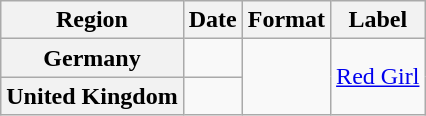<table class="wikitable plainrowheaders">
<tr>
<th scope="col">Region</th>
<th scope="col">Date</th>
<th scope="col">Format</th>
<th scope="col">Label</th>
</tr>
<tr>
<th scope="row">Germany</th>
<td></td>
<td rowspan="2"></td>
<td rowspan="2"><a href='#'>Red Girl</a></td>
</tr>
<tr>
<th scope="row">United Kingdom</th>
<td></td>
</tr>
</table>
